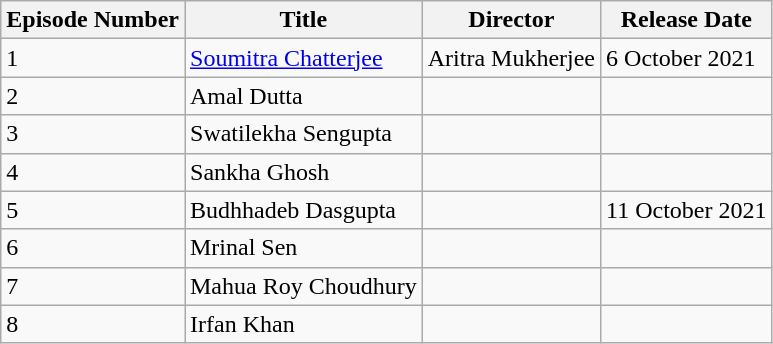<table class="wikitable">
<tr>
<th>Episode Number</th>
<th>Title</th>
<th>Director</th>
<th>Release Date</th>
</tr>
<tr>
<td>1</td>
<td><a href='#'>Soumitra Chatterjee</a></td>
<td>Aritra Mukherjee</td>
<td>6 October 2021</td>
</tr>
<tr>
<td>2</td>
<td>Amal Dutta</td>
<td></td>
<td></td>
</tr>
<tr>
<td>3</td>
<td>Swatilekha Sengupta</td>
<td></td>
<td></td>
</tr>
<tr>
<td>4</td>
<td>Sankha Ghosh</td>
<td></td>
<td></td>
</tr>
<tr>
<td>5</td>
<td>Budhhadeb Dasgupta</td>
<td></td>
<td>11 October 2021</td>
</tr>
<tr>
<td>6</td>
<td>Mrinal Sen</td>
<td></td>
<td></td>
</tr>
<tr>
<td>7</td>
<td>Mahua Roy Choudhury</td>
<td></td>
<td></td>
</tr>
<tr>
<td>8</td>
<td>Irfan Khan</td>
<td></td>
<td></td>
</tr>
</table>
